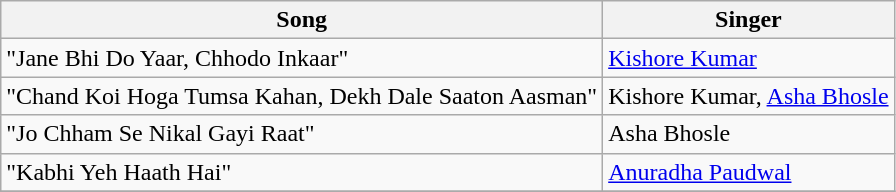<table class="wikitable">
<tr>
<th>Song</th>
<th>Singer</th>
</tr>
<tr>
<td>"Jane Bhi Do Yaar, Chhodo Inkaar"</td>
<td><a href='#'>Kishore Kumar</a></td>
</tr>
<tr>
<td>"Chand Koi Hoga Tumsa Kahan, Dekh Dale Saaton Aasman"</td>
<td>Kishore Kumar, <a href='#'>Asha Bhosle</a></td>
</tr>
<tr>
<td>"Jo Chham Se Nikal Gayi Raat"</td>
<td>Asha Bhosle</td>
</tr>
<tr>
<td>"Kabhi Yeh Haath Hai"</td>
<td><a href='#'>Anuradha Paudwal</a></td>
</tr>
<tr>
</tr>
</table>
